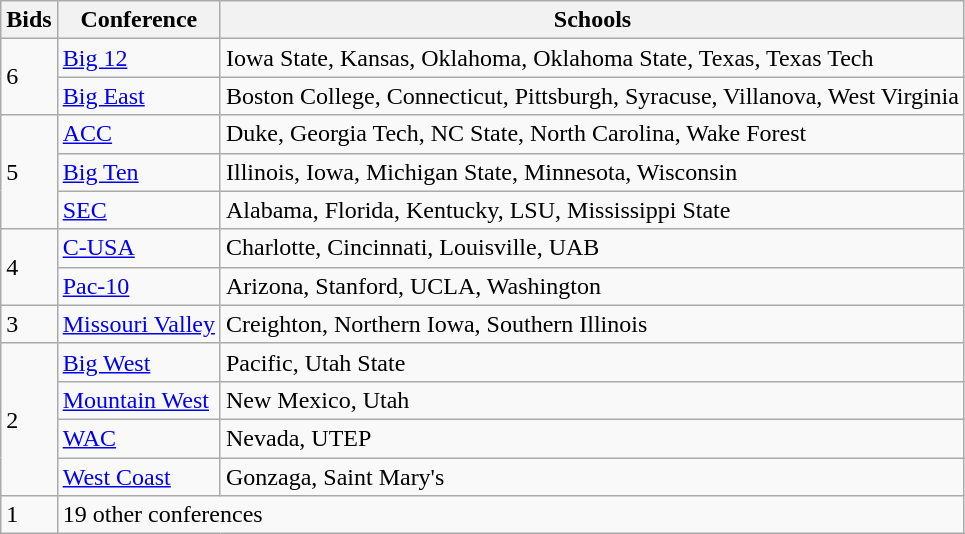<table class="wikitable">
<tr>
<th>Bids</th>
<th>Conference</th>
<th>Schools</th>
</tr>
<tr>
<td rowspan="2">6</td>
<td><a href='#'>Big 12</a></td>
<td>Iowa State, Kansas, Oklahoma, Oklahoma State, Texas, Texas Tech</td>
</tr>
<tr>
<td><a href='#'>Big East</a></td>
<td>Boston College, Connecticut, Pittsburgh, Syracuse, Villanova, West Virginia</td>
</tr>
<tr>
<td rowspan="3">5</td>
<td><a href='#'>ACC</a></td>
<td>Duke, Georgia Tech, NC State, North Carolina, Wake Forest</td>
</tr>
<tr>
<td><a href='#'>Big Ten</a></td>
<td>Illinois, Iowa, Michigan State, Minnesota, Wisconsin</td>
</tr>
<tr>
<td><a href='#'>SEC</a></td>
<td>Alabama, Florida, Kentucky, LSU, Mississippi State</td>
</tr>
<tr>
<td rowspan="2">4</td>
<td><a href='#'>C-USA</a></td>
<td>Charlotte, Cincinnati, Louisville, UAB</td>
</tr>
<tr>
<td><a href='#'>Pac-10</a></td>
<td>Arizona, Stanford, UCLA, Washington</td>
</tr>
<tr>
<td>3</td>
<td><a href='#'>Missouri Valley</a></td>
<td>Creighton, Northern Iowa, Southern Illinois</td>
</tr>
<tr>
<td rowspan="4">2</td>
<td><a href='#'>Big West</a></td>
<td>Pacific, Utah State</td>
</tr>
<tr>
<td><a href='#'>Mountain West</a></td>
<td>New Mexico, Utah</td>
</tr>
<tr>
<td><a href='#'>WAC</a></td>
<td>Nevada, UTEP</td>
</tr>
<tr>
<td><a href='#'>West Coast</a></td>
<td>Gonzaga, Saint Mary's</td>
</tr>
<tr>
<td>1</td>
<td colspan="2">19 other conferences</td>
</tr>
</table>
